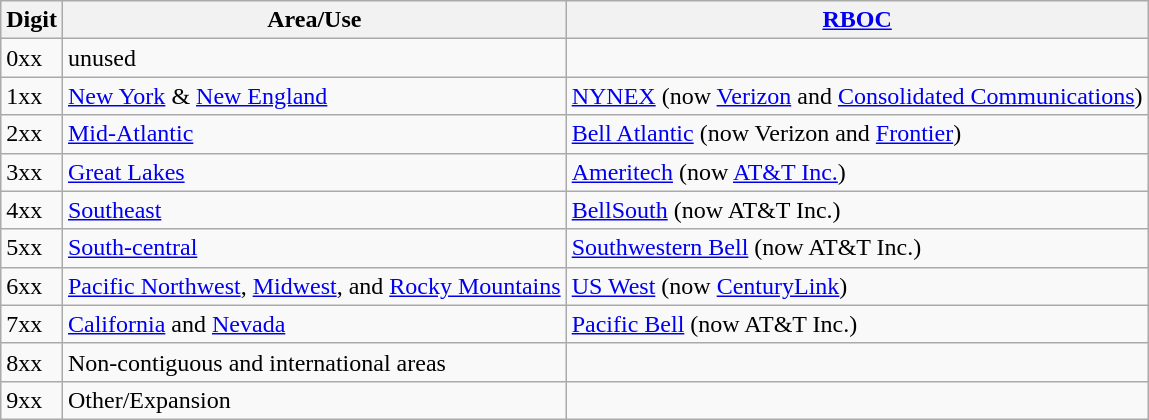<table class="wikitable">
<tr>
<th>Digit</th>
<th>Area/Use</th>
<th><a href='#'>RBOC</a></th>
</tr>
<tr>
<td>0xx</td>
<td>unused</td>
<td></td>
</tr>
<tr>
<td>1xx</td>
<td><a href='#'>New York</a> & <a href='#'>New England</a></td>
<td><a href='#'>NYNEX</a> (now <a href='#'>Verizon</a> and <a href='#'>Consolidated Communications</a>)</td>
</tr>
<tr>
<td>2xx</td>
<td><a href='#'>Mid-Atlantic</a></td>
<td><a href='#'>Bell Atlantic</a> (now Verizon and <a href='#'>Frontier</a>)</td>
</tr>
<tr>
<td>3xx</td>
<td><a href='#'>Great Lakes</a></td>
<td><a href='#'>Ameritech</a> (now <a href='#'>AT&T Inc.</a>)</td>
</tr>
<tr>
<td>4xx</td>
<td><a href='#'>Southeast</a></td>
<td><a href='#'>BellSouth</a> (now AT&T Inc.)</td>
</tr>
<tr>
<td>5xx</td>
<td><a href='#'>South-central</a></td>
<td><a href='#'>Southwestern Bell</a> (now AT&T Inc.)</td>
</tr>
<tr>
<td>6xx</td>
<td><a href='#'>Pacific Northwest</a>, <a href='#'>Midwest</a>, and <a href='#'>Rocky Mountains</a></td>
<td><a href='#'>US West</a> (now <a href='#'>CenturyLink</a>)</td>
</tr>
<tr>
<td>7xx</td>
<td><a href='#'>California</a> and <a href='#'>Nevada</a></td>
<td><a href='#'>Pacific Bell</a> (now AT&T Inc.)</td>
</tr>
<tr>
<td>8xx</td>
<td>Non-contiguous and international areas</td>
<td></td>
</tr>
<tr>
<td>9xx</td>
<td>Other/Expansion</td>
<td></td>
</tr>
</table>
